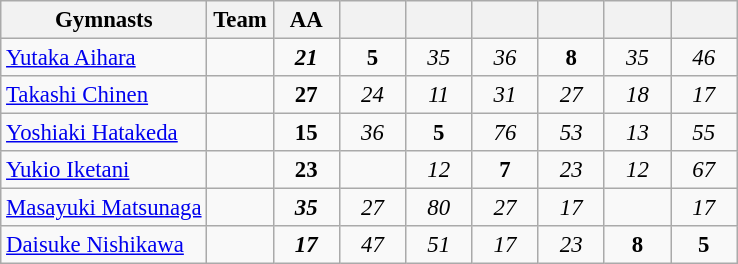<table class="wikitable sortable collapsible autocollapse plainrowheaders" style="text-align:center; font-size:95%;">
<tr>
<th width=28% class=unsortable>Gymnasts</th>
<th width=9% class=unsortable>Team</th>
<th width=9% class=unsortable>AA</th>
<th width=9% class=unsortable></th>
<th width=9% class=unsortable></th>
<th width=9% class=unsortable></th>
<th width=9% class=unsortable></th>
<th width=9% class=unsortable></th>
<th width=9% class=unsortable></th>
</tr>
<tr>
<td align=left><a href='#'>Yutaka Aihara</a></td>
<td></td>
<td><strong><em>21</em></strong></td>
<td><strong>5</strong></td>
<td><em>35</em></td>
<td><em>36</em></td>
<td><strong>8</strong></td>
<td><em>35</em></td>
<td><em>46</em></td>
</tr>
<tr>
<td align=left><a href='#'>Takashi Chinen</a></td>
<td></td>
<td><strong>27</strong></td>
<td><em>24</em></td>
<td><em>11</em></td>
<td><em>31</em></td>
<td><em>27</em></td>
<td><em>18</em></td>
<td><em>17</em></td>
</tr>
<tr>
<td align=left><a href='#'>Yoshiaki Hatakeda</a></td>
<td></td>
<td><strong>15</strong></td>
<td><em>36</em></td>
<td><strong>5</strong></td>
<td><em>76</em></td>
<td><em>53</em></td>
<td><em>13</em></td>
<td><em>55</em></td>
</tr>
<tr>
<td align=left><a href='#'>Yukio Iketani</a></td>
<td></td>
<td><strong>23</strong></td>
<td></td>
<td><em>12</em></td>
<td><strong>7</strong></td>
<td><em>23</em></td>
<td><em>12</em></td>
<td><em>67</em></td>
</tr>
<tr>
<td align=left><a href='#'>Masayuki Matsunaga</a></td>
<td></td>
<td><strong><em>35</em></strong></td>
<td><em>27</em></td>
<td><em>80</em></td>
<td><em>27</em></td>
<td><em>17</em></td>
<td></td>
<td><em>17</em></td>
</tr>
<tr>
<td align=left><a href='#'>Daisuke Nishikawa</a></td>
<td></td>
<td><strong><em>17</em></strong></td>
<td><em>47</em></td>
<td><em>51</em></td>
<td><em>17</em></td>
<td><em>23</em></td>
<td><strong>8</strong></td>
<td><strong>5</strong></td>
</tr>
</table>
